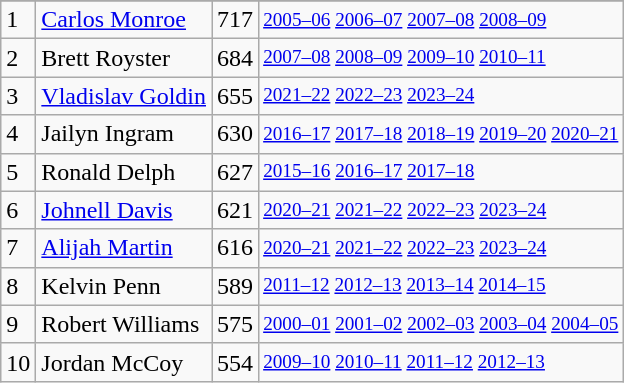<table class="wikitable">
<tr>
</tr>
<tr>
<td>1</td>
<td><a href='#'>Carlos Monroe</a></td>
<td>717</td>
<td style="font-size:80%;"><a href='#'>2005–06</a> <a href='#'>2006–07</a> <a href='#'>2007–08</a> <a href='#'>2008–09</a></td>
</tr>
<tr>
<td>2</td>
<td>Brett Royster</td>
<td>684</td>
<td style="font-size:80%;"><a href='#'>2007–08</a> <a href='#'>2008–09</a> <a href='#'>2009–10</a> <a href='#'>2010–11</a></td>
</tr>
<tr>
<td>3</td>
<td><a href='#'>Vladislav Goldin</a></td>
<td>655</td>
<td style="font-size:80%;"><a href='#'>2021–22</a> <a href='#'>2022–23</a> <a href='#'>2023–24</a></td>
</tr>
<tr>
<td>4</td>
<td>Jailyn Ingram</td>
<td>630</td>
<td style="font-size:80%;"><a href='#'>2016–17</a> <a href='#'>2017–18</a> <a href='#'>2018–19</a> <a href='#'>2019–20</a> <a href='#'>2020–21</a></td>
</tr>
<tr>
<td>5</td>
<td>Ronald Delph</td>
<td>627</td>
<td style="font-size:80%;"><a href='#'>2015–16</a> <a href='#'>2016–17</a> <a href='#'>2017–18</a></td>
</tr>
<tr>
<td>6</td>
<td><a href='#'>Johnell Davis</a></td>
<td>621</td>
<td style="font-size:80%;"><a href='#'>2020–21</a> <a href='#'>2021–22</a> <a href='#'>2022–23</a> <a href='#'>2023–24</a></td>
</tr>
<tr>
<td>7</td>
<td><a href='#'>Alijah Martin</a></td>
<td>616</td>
<td style="font-size:80%;"><a href='#'>2020–21</a> <a href='#'>2021–22</a> <a href='#'>2022–23</a> <a href='#'>2023–24</a></td>
</tr>
<tr>
<td>8</td>
<td>Kelvin Penn</td>
<td>589</td>
<td style="font-size:80%;"><a href='#'>2011–12</a> <a href='#'>2012–13</a> <a href='#'>2013–14</a> <a href='#'>2014–15</a></td>
</tr>
<tr>
<td>9</td>
<td>Robert Williams</td>
<td>575</td>
<td style="font-size:80%;"><a href='#'>2000–01</a> <a href='#'>2001–02</a> <a href='#'>2002–03</a> <a href='#'>2003–04</a> <a href='#'>2004–05</a></td>
</tr>
<tr>
<td>10</td>
<td>Jordan McCoy</td>
<td>554</td>
<td style="font-size:80%;"><a href='#'>2009–10</a> <a href='#'>2010–11</a> <a href='#'>2011–12</a> <a href='#'>2012–13</a></td>
</tr>
</table>
